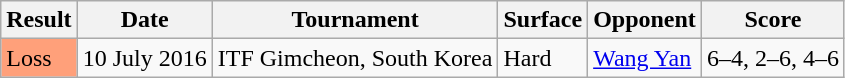<table class="sortable wikitable">
<tr>
<th>Result</th>
<th>Date</th>
<th>Tournament</th>
<th>Surface</th>
<th>Opponent</th>
<th class="unsortable">Score</th>
</tr>
<tr>
<td style="background:#ffa07a;">Loss</td>
<td>10 July 2016</td>
<td>ITF Gimcheon, South Korea</td>
<td>Hard</td>
<td> <a href='#'>Wang Yan</a></td>
<td>6–4, 2–6, 4–6</td>
</tr>
</table>
